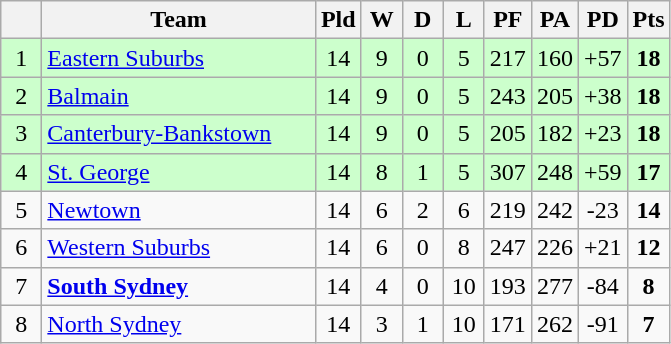<table class="wikitable" style="text-align:center;">
<tr>
<th width="20"></th>
<th width="175">Team</th>
<th width="20">Pld</th>
<th width="20">W</th>
<th width="20">D</th>
<th width="20">L</th>
<th width="20">PF</th>
<th width="20">PA</th>
<th width="20">PD</th>
<th width="20">Pts</th>
</tr>
<tr style="background: #ccffcc;">
<td>1</td>
<td style="text-align:left;"> <a href='#'>Eastern Suburbs</a></td>
<td>14</td>
<td>9</td>
<td>0</td>
<td>5</td>
<td>217</td>
<td>160</td>
<td>+57</td>
<td><strong>18</strong></td>
</tr>
<tr style="background: #ccffcc;">
<td>2</td>
<td style="text-align:left;"> <a href='#'>Balmain</a></td>
<td>14</td>
<td>9</td>
<td>0</td>
<td>5</td>
<td>243</td>
<td>205</td>
<td>+38</td>
<td><strong>18</strong></td>
</tr>
<tr style="background: #ccffcc;">
<td>3</td>
<td style="text-align:left;"> <a href='#'>Canterbury-Bankstown</a></td>
<td>14</td>
<td>9</td>
<td>0</td>
<td>5</td>
<td>205</td>
<td>182</td>
<td>+23</td>
<td><strong>18</strong></td>
</tr>
<tr style="background: #ccffcc;">
<td>4</td>
<td style="text-align:left;"> <a href='#'>St. George</a></td>
<td>14</td>
<td>8</td>
<td>1</td>
<td>5</td>
<td>307</td>
<td>248</td>
<td>+59</td>
<td><strong>17</strong></td>
</tr>
<tr>
<td>5</td>
<td style="text-align:left;"> <a href='#'>Newtown</a></td>
<td>14</td>
<td>6</td>
<td>2</td>
<td>6</td>
<td>219</td>
<td>242</td>
<td>-23</td>
<td><strong>14</strong></td>
</tr>
<tr>
<td>6</td>
<td style="text-align:left;"> <a href='#'>Western Suburbs</a></td>
<td>14</td>
<td>6</td>
<td>0</td>
<td>8</td>
<td>247</td>
<td>226</td>
<td>+21</td>
<td><strong>12</strong></td>
</tr>
<tr>
<td>7</td>
<td style="text-align:left;"><strong> <a href='#'>South Sydney</a></strong></td>
<td>14</td>
<td>4</td>
<td>0</td>
<td>10</td>
<td>193</td>
<td>277</td>
<td>-84</td>
<td><strong>8</strong></td>
</tr>
<tr>
<td>8</td>
<td style="text-align:left;"> <a href='#'>North Sydney</a></td>
<td>14</td>
<td>3</td>
<td>1</td>
<td>10</td>
<td>171</td>
<td>262</td>
<td>-91</td>
<td><strong>7</strong></td>
</tr>
</table>
